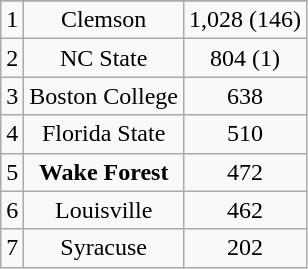<table class="wikitable">
<tr align="center">
</tr>
<tr align="center">
<td>1</td>
<td>Clemson</td>
<td>1,028 (146)</td>
</tr>
<tr align="center">
<td>2</td>
<td>NC State</td>
<td>804 (1)</td>
</tr>
<tr align="center">
<td>3</td>
<td>Boston College</td>
<td>638</td>
</tr>
<tr align="center">
<td>4</td>
<td>Florida State</td>
<td>510</td>
</tr>
<tr align="center">
<td>5</td>
<td><strong>Wake Forest</strong></td>
<td>472</td>
</tr>
<tr align="center">
<td>6</td>
<td>Louisville</td>
<td>462</td>
</tr>
<tr align="center">
<td>7</td>
<td>Syracuse</td>
<td>202</td>
</tr>
</table>
